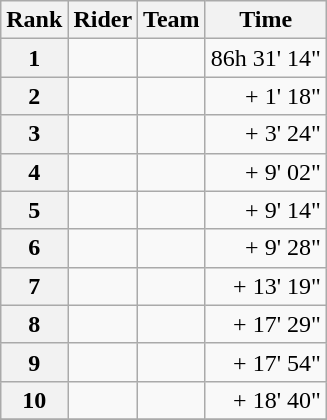<table class="wikitable" margin-bottom:0;">
<tr>
<th scope="col">Rank</th>
<th scope="col">Rider</th>
<th scope="col">Team</th>
<th scope="col">Time</th>
</tr>
<tr>
<th scope="row">1</th>
<td> </td>
<td></td>
<td align="right">86h 31' 14"</td>
</tr>
<tr>
<th scope="row">2</th>
<td></td>
<td></td>
<td align="right">+ 1' 18"</td>
</tr>
<tr>
<th scope="row">3</th>
<td></td>
<td></td>
<td align="right">+ 3' 24"</td>
</tr>
<tr>
<th scope="row">4</th>
<td></td>
<td></td>
<td align="right">+ 9' 02"</td>
</tr>
<tr>
<th scope="row">5</th>
<td></td>
<td></td>
<td align="right">+ 9' 14"</td>
</tr>
<tr>
<th scope="row">6</th>
<td></td>
<td></td>
<td align="right">+ 9' 28"</td>
</tr>
<tr>
<th scope="row">7</th>
<td></td>
<td></td>
<td align="right">+ 13' 19"</td>
</tr>
<tr>
<th scope="row">8</th>
<td></td>
<td></td>
<td align="right">+ 17' 29"</td>
</tr>
<tr>
<th scope="row">9</th>
<td></td>
<td></td>
<td align="right">+ 17' 54"</td>
</tr>
<tr>
<th scope="row">10</th>
<td> </td>
<td></td>
<td align="right">+ 18' 40"</td>
</tr>
<tr>
</tr>
</table>
